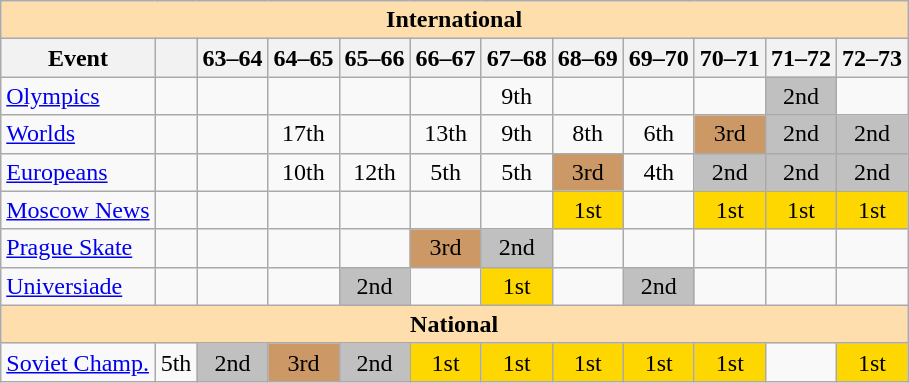<table class="wikitable" style="text-align:center">
<tr>
<th style="background-color: #ffdead; " colspan=12 align=center>International</th>
</tr>
<tr>
<th>Event</th>
<th></th>
<th>63–64</th>
<th>64–65</th>
<th>65–66</th>
<th>66–67</th>
<th>67–68</th>
<th>68–69</th>
<th>69–70</th>
<th>70–71</th>
<th>71–72</th>
<th>72–73</th>
</tr>
<tr>
<td align=left><a href='#'>Olympics</a></td>
<td></td>
<td></td>
<td></td>
<td></td>
<td></td>
<td>9th</td>
<td></td>
<td></td>
<td></td>
<td bgcolor=silver>2nd</td>
<td></td>
</tr>
<tr>
<td align=left><a href='#'>Worlds</a></td>
<td></td>
<td></td>
<td>17th</td>
<td></td>
<td>13th</td>
<td>9th</td>
<td>8th</td>
<td>6th</td>
<td bgcolor=cc9966>3rd</td>
<td bgcolor=silver>2nd</td>
<td bgcolor=silver>2nd</td>
</tr>
<tr>
<td align=left><a href='#'>Europeans</a></td>
<td></td>
<td></td>
<td>10th</td>
<td>12th</td>
<td>5th</td>
<td>5th</td>
<td bgcolor=cc9966>3rd</td>
<td>4th</td>
<td bgcolor=silver>2nd</td>
<td bgcolor=silver>2nd</td>
<td bgcolor=silver>2nd</td>
</tr>
<tr>
<td align=left><a href='#'>Moscow News</a></td>
<td></td>
<td></td>
<td></td>
<td></td>
<td></td>
<td></td>
<td bgcolor=gold>1st</td>
<td></td>
<td bgcolor=gold>1st</td>
<td bgcolor=gold>1st</td>
<td bgcolor=gold>1st</td>
</tr>
<tr>
<td align=left><a href='#'>Prague Skate</a></td>
<td></td>
<td></td>
<td></td>
<td></td>
<td bgcolor=cc9966>3rd</td>
<td bgcolor=silver>2nd</td>
<td></td>
<td></td>
<td></td>
<td></td>
</tr>
<tr>
<td align=left><a href='#'>Universiade</a></td>
<td></td>
<td></td>
<td></td>
<td bgcolor=silver>2nd</td>
<td></td>
<td bgcolor=gold>1st</td>
<td></td>
<td bgcolor=silver>2nd</td>
<td></td>
<td></td>
<td></td>
</tr>
<tr>
<th style="background-color: #ffdead; " colspan=12 align=center>National</th>
</tr>
<tr>
<td align=left><a href='#'>Soviet Champ.</a></td>
<td align=center>5th</td>
<td bgcolor=silver>2nd</td>
<td bgcolor=cc9966>3rd</td>
<td bgcolor=silver>2nd</td>
<td bgcolor=gold>1st</td>
<td bgcolor=gold>1st</td>
<td bgcolor=gold>1st</td>
<td bgcolor=gold>1st</td>
<td bgcolor=gold>1st</td>
<td></td>
<td bgcolor=gold>1st</td>
</tr>
</table>
